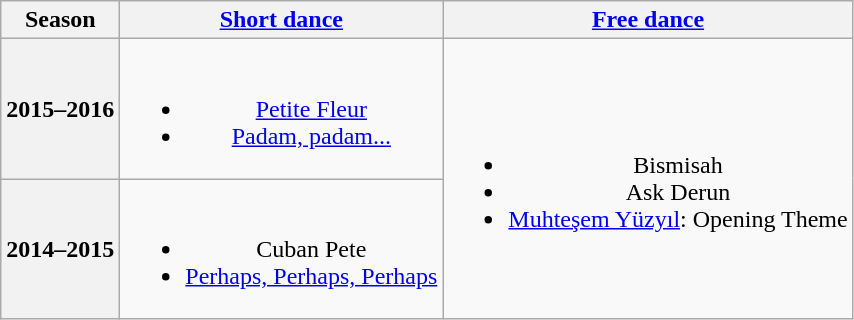<table class=wikitable style=text-align:center>
<tr>
<th>Season</th>
<th><a href='#'>Short dance</a></th>
<th><a href='#'>Free dance</a></th>
</tr>
<tr>
<th>2015–2016 <br> </th>
<td><br><ul><li> <a href='#'>Petite Fleur</a> <br></li><li> <a href='#'>Padam, padam...</a> <br></li></ul></td>
<td rowspan=2><br><ul><li>Bismisah</li><li>Ask Derun</li><li><a href='#'>Muhteşem Yüzyıl</a>: Opening Theme <br></li></ul></td>
</tr>
<tr>
<th>2014–2015</th>
<td><br><ul><li>Cuban Pete</li><li><a href='#'>Perhaps, Perhaps, Perhaps</a> <br></li></ul></td>
</tr>
</table>
